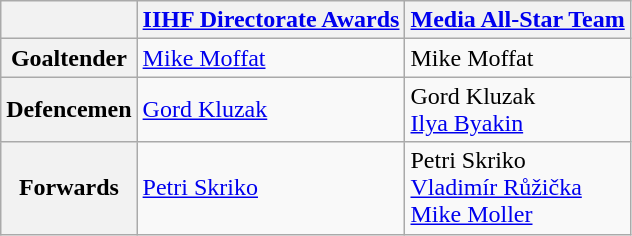<table class="wikitable">
<tr>
<th></th>
<th><a href='#'>IIHF Directorate Awards</a></th>
<th><a href='#'>Media All-Star Team</a></th>
</tr>
<tr>
<th>Goaltender</th>
<td> <a href='#'>Mike Moffat</a></td>
<td> Mike Moffat</td>
</tr>
<tr>
<th>Defencemen</th>
<td> <a href='#'>Gord Kluzak</a></td>
<td> Gord Kluzak<br> <a href='#'>Ilya Byakin</a></td>
</tr>
<tr>
<th>Forwards</th>
<td> <a href='#'>Petri Skriko</a></td>
<td> Petri Skriko<br> <a href='#'>Vladimír Růžička</a><br> <a href='#'>Mike Moller</a></td>
</tr>
</table>
